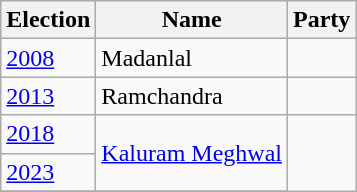<table class="wikitable sortable">
<tr>
<th>Election</th>
<th>Name</th>
<th colspan=2>Party</th>
</tr>
<tr>
<td><a href='#'>2008</a></td>
<td>Madanlal</td>
<td></td>
</tr>
<tr>
<td><a href='#'>2013</a></td>
<td>Ramchandra</td>
<td></td>
</tr>
<tr>
<td><a href='#'>2018</a></td>
<td rowspan=2><a href='#'>Kaluram Meghwal</a></td>
</tr>
<tr>
<td><a href='#'>2023</a></td>
</tr>
<tr>
</tr>
</table>
